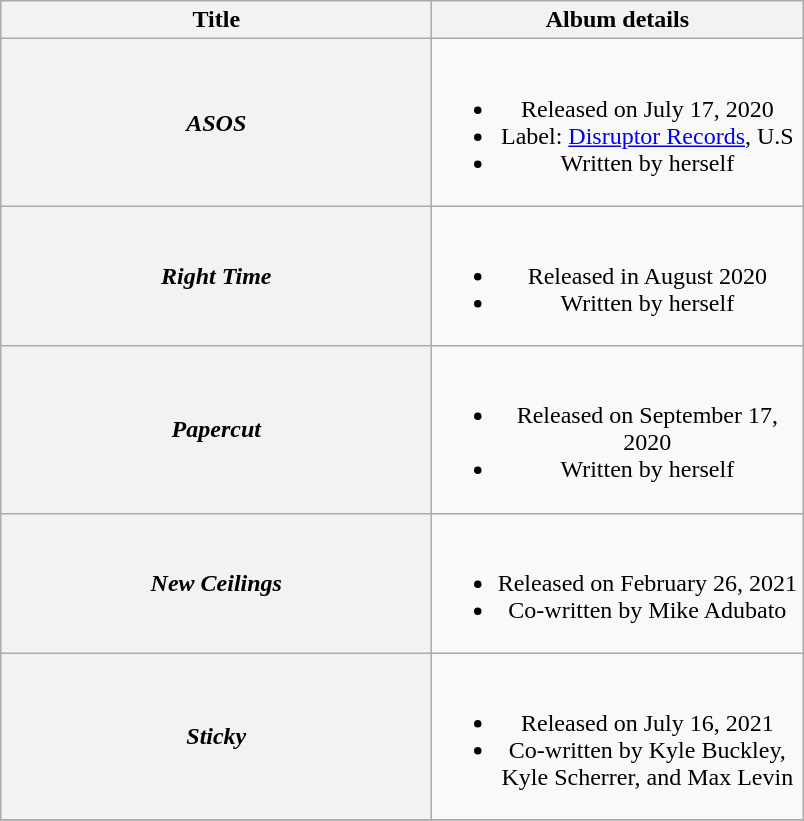<table class="wikitable plainrowheaders" style="text-align:center;" border="1">
<tr>
<th scope="col" style="width:17.5em;">Title</th>
<th scope="col" style="width:15em;">Album details</th>
</tr>
<tr>
<th scope="row"><em>ASOS</em></th>
<td><br><ul><li>Released on July 17, 2020</li><li>Label: <a href='#'>Disruptor Records</a>, U.S</li><li>Written by herself</li></ul></td>
</tr>
<tr>
<th scope="row"><em>Right Time</em></th>
<td><br><ul><li>Released in August 2020</li><li>Written by herself</li></ul></td>
</tr>
<tr>
<th scope="row"><em>Papercut</em></th>
<td><br><ul><li>Released on September 17, 2020</li><li>Written by herself</li></ul></td>
</tr>
<tr>
<th scope="row"><em>New Ceilings</em></th>
<td><br><ul><li>Released on February 26, 2021</li><li>Co-written by Mike Adubato</li></ul></td>
</tr>
<tr>
<th scope="row"><em>Sticky</em></th>
<td><br><ul><li>Released on July 16, 2021</li><li>Co-written by Kyle Buckley, Kyle Scherrer, and Max Levin</li></ul></td>
</tr>
<tr>
</tr>
</table>
